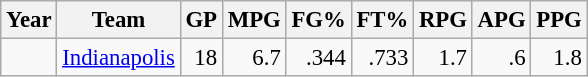<table class="wikitable sortable" style="font-size:95%; text-align:right;">
<tr>
<th>Year</th>
<th>Team</th>
<th>GP</th>
<th>MPG</th>
<th>FG%</th>
<th>FT%</th>
<th>RPG</th>
<th>APG</th>
<th>PPG</th>
</tr>
<tr>
<td style="text-align:left;"></td>
<td style="text-align:left;"><a href='#'>Indianapolis</a></td>
<td>18</td>
<td>6.7</td>
<td>.344</td>
<td>.733</td>
<td>1.7</td>
<td>.6</td>
<td>1.8</td>
</tr>
</table>
